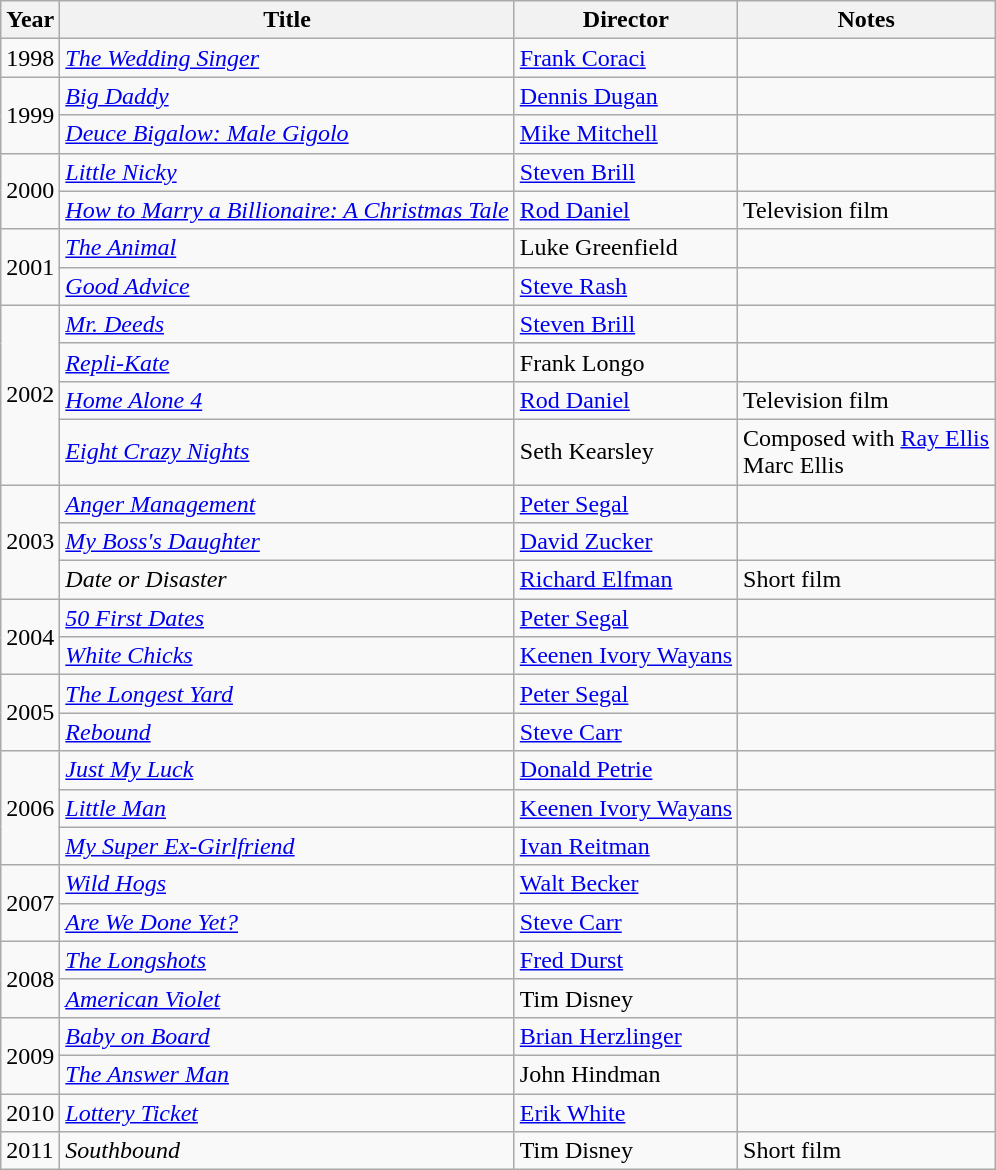<table class="wikitable sortable">
<tr>
<th>Year</th>
<th>Title</th>
<th>Director</th>
<th>Notes</th>
</tr>
<tr>
<td>1998</td>
<td><em><a href='#'>The Wedding Singer</a></em></td>
<td><a href='#'>Frank Coraci</a></td>
<td></td>
</tr>
<tr>
<td rowspan=2>1999</td>
<td><em><a href='#'>Big Daddy</a></em></td>
<td><a href='#'>Dennis Dugan</a></td>
<td></td>
</tr>
<tr>
<td><em><a href='#'>Deuce Bigalow: Male Gigolo</a></em></td>
<td><a href='#'>Mike Mitchell</a></td>
<td></td>
</tr>
<tr>
<td rowspan=2>2000</td>
<td><em><a href='#'>Little Nicky</a></em></td>
<td><a href='#'>Steven Brill</a></td>
<td></td>
</tr>
<tr>
<td><em><a href='#'>How to Marry a Billionaire: A Christmas Tale</a></em></td>
<td><a href='#'>Rod Daniel</a></td>
<td>Television film</td>
</tr>
<tr>
<td rowspan=2>2001</td>
<td><em><a href='#'>The Animal</a></em></td>
<td>Luke Greenfield</td>
<td></td>
</tr>
<tr>
<td><em><a href='#'>Good Advice</a></em></td>
<td><a href='#'>Steve Rash</a></td>
<td></td>
</tr>
<tr>
<td rowspan=4>2002</td>
<td><em><a href='#'>Mr. Deeds</a></em></td>
<td><a href='#'>Steven Brill</a></td>
<td></td>
</tr>
<tr>
<td><em><a href='#'>Repli-Kate</a></em></td>
<td>Frank Longo</td>
<td></td>
</tr>
<tr>
<td><em><a href='#'>Home Alone 4</a></em></td>
<td><a href='#'>Rod Daniel</a></td>
<td>Television film</td>
</tr>
<tr>
<td><em><a href='#'>Eight Crazy Nights</a></em></td>
<td>Seth Kearsley</td>
<td>Composed with <a href='#'>Ray Ellis</a> <br> Marc Ellis</td>
</tr>
<tr>
<td rowspan=3>2003</td>
<td><em><a href='#'>Anger Management</a></em></td>
<td><a href='#'>Peter Segal</a></td>
<td></td>
</tr>
<tr>
<td><em><a href='#'>My Boss's Daughter</a></em></td>
<td><a href='#'>David Zucker</a></td>
<td></td>
</tr>
<tr>
<td><em>Date or Disaster</em></td>
<td><a href='#'>Richard Elfman</a></td>
<td>Short film</td>
</tr>
<tr>
<td rowspan=2>2004</td>
<td><em><a href='#'>50 First Dates</a></em></td>
<td><a href='#'>Peter Segal</a></td>
<td></td>
</tr>
<tr>
<td><em><a href='#'>White Chicks</a></em></td>
<td><a href='#'>Keenen Ivory Wayans</a></td>
<td></td>
</tr>
<tr>
<td rowspan=2>2005</td>
<td><em><a href='#'>The Longest Yard</a></em></td>
<td><a href='#'>Peter Segal</a></td>
<td></td>
</tr>
<tr>
<td><em><a href='#'>Rebound</a></em></td>
<td><a href='#'>Steve Carr</a></td>
<td></td>
</tr>
<tr>
<td rowspan=3>2006</td>
<td><em><a href='#'>Just My Luck</a></em></td>
<td><a href='#'>Donald Petrie</a></td>
<td></td>
</tr>
<tr>
<td><em><a href='#'>Little Man</a></em></td>
<td><a href='#'>Keenen Ivory Wayans</a></td>
<td></td>
</tr>
<tr>
<td><em><a href='#'>My Super Ex-Girlfriend</a></em></td>
<td><a href='#'>Ivan Reitman</a></td>
<td></td>
</tr>
<tr>
<td rowspan=2>2007</td>
<td><em><a href='#'>Wild Hogs</a></em></td>
<td><a href='#'>Walt Becker</a></td>
<td></td>
</tr>
<tr>
<td><em><a href='#'>Are We Done Yet?</a></em></td>
<td><a href='#'>Steve Carr</a></td>
<td></td>
</tr>
<tr>
<td rowspan=2>2008</td>
<td><em><a href='#'>The Longshots</a></em></td>
<td><a href='#'>Fred Durst</a></td>
<td></td>
</tr>
<tr>
<td><em><a href='#'>American Violet</a></em></td>
<td>Tim Disney</td>
<td></td>
</tr>
<tr>
<td rowspan=2>2009</td>
<td><em><a href='#'>Baby on Board</a></em></td>
<td><a href='#'>Brian Herzlinger</a></td>
<td></td>
</tr>
<tr>
<td><em><a href='#'>The Answer Man</a></em></td>
<td>John Hindman</td>
<td></td>
</tr>
<tr>
<td>2010</td>
<td><em><a href='#'>Lottery Ticket</a></em></td>
<td><a href='#'>Erik White</a></td>
<td></td>
</tr>
<tr>
<td>2011</td>
<td><em>Southbound</em></td>
<td>Tim Disney</td>
<td>Short film</td>
</tr>
</table>
